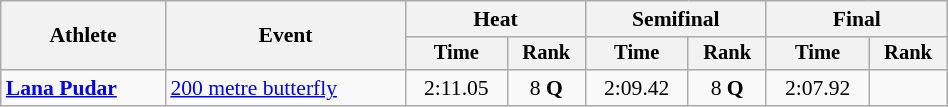<table class="wikitable" style="text-align:center; font-size:90%; width:50%;">
<tr>
<th rowspan="2">Athlete</th>
<th rowspan="2">Event</th>
<th colspan="2">Heat</th>
<th colspan="2">Semifinal</th>
<th colspan="2">Final</th>
</tr>
<tr style="font-size:95%">
<th>Time</th>
<th>Rank</th>
<th>Time</th>
<th>Rank</th>
<th>Time</th>
<th>Rank</th>
</tr>
<tr>
<td align=left><strong><a href='#'>Lana Pudar</a></strong></td>
<td align=left><a href='#'>200 metre butterfly</a></td>
<td>2:11.05</td>
<td>8 <strong>Q</strong></td>
<td>2:09.42</td>
<td>8 <strong>Q</strong></td>
<td>2:07.92</td>
<td></td>
</tr>
</table>
